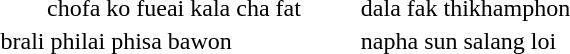<table style="margin-left:3em; float:left; white-space: nowrap;">
<tr>
<td style="padding-left:2em">chofa ko fueai kala cha fat</td>
<td style="width:2em"></td>
<td>dala fak thikhamphon</td>
</tr>
<tr>
<td>brali philai phisa bawon</td>
<td></td>
<td>napha sun salang loi</td>
</tr>
</table>
